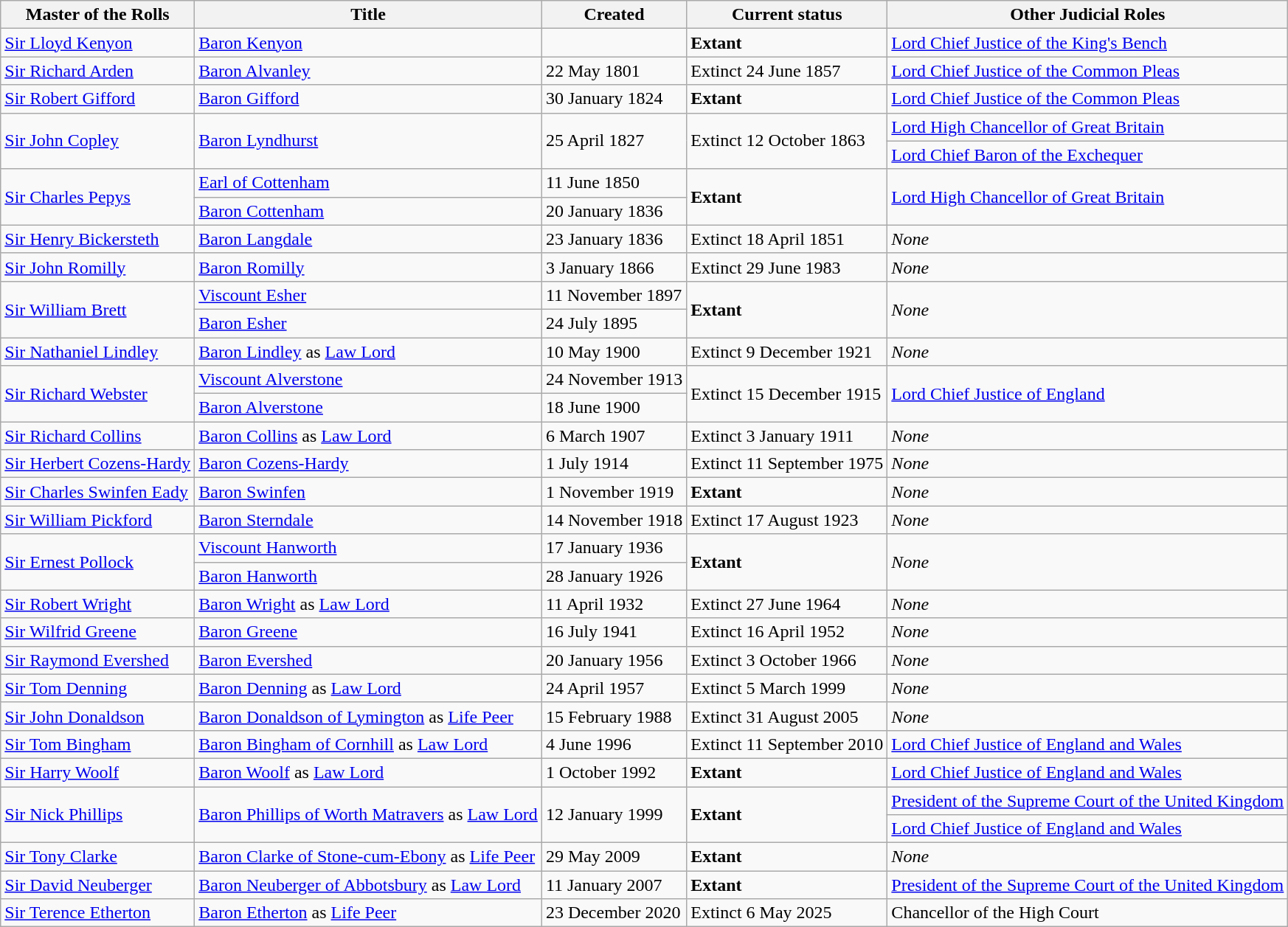<table class="wikitable">
<tr>
<th>Master of the Rolls</th>
<th>Title</th>
<th>Created</th>
<th>Current status</th>
<th>Other Judicial Roles</th>
</tr>
<tr>
<td><a href='#'>Sir Lloyd Kenyon</a></td>
<td><a href='#'>Baron Kenyon</a></td>
<td></td>
<td><strong>Extant</strong></td>
<td><a href='#'>Lord Chief Justice of the King's Bench</a></td>
</tr>
<tr>
<td><a href='#'>Sir Richard Arden</a></td>
<td><a href='#'>Baron Alvanley</a></td>
<td>22 May 1801</td>
<td>Extinct 24 June 1857</td>
<td><a href='#'>Lord Chief Justice of the Common Pleas</a></td>
</tr>
<tr>
<td><a href='#'>Sir Robert Gifford</a></td>
<td><a href='#'>Baron Gifford</a></td>
<td>30 January 1824</td>
<td><strong>Extant</strong></td>
<td><a href='#'>Lord Chief Justice of the Common Pleas</a></td>
</tr>
<tr>
<td rowspan=2><a href='#'>Sir John Copley</a></td>
<td rowspan=2><a href='#'>Baron Lyndhurst</a></td>
<td rowspan=2>25 April 1827</td>
<td rowspan=2>Extinct 12 October 1863</td>
<td><a href='#'>Lord High Chancellor of Great Britain</a></td>
</tr>
<tr>
<td><a href='#'>Lord Chief Baron of the Exchequer</a></td>
</tr>
<tr>
<td rowspan=2><a href='#'>Sir Charles Pepys</a></td>
<td><a href='#'>Earl of Cottenham</a></td>
<td>11 June 1850</td>
<td rowspan=2><strong>Extant</strong></td>
<td rowspan=2><a href='#'>Lord High Chancellor of Great Britain</a></td>
</tr>
<tr>
<td><a href='#'>Baron Cottenham</a></td>
<td>20 January 1836</td>
</tr>
<tr>
<td><a href='#'>Sir Henry Bickersteth</a></td>
<td><a href='#'>Baron Langdale</a></td>
<td>23 January 1836</td>
<td>Extinct 18 April 1851</td>
<td><em>None</em></td>
</tr>
<tr>
<td><a href='#'>Sir John Romilly</a></td>
<td><a href='#'>Baron Romilly</a></td>
<td>3 January 1866</td>
<td>Extinct 29 June 1983</td>
<td><em>None</em></td>
</tr>
<tr>
<td rowspan=2><a href='#'>Sir William Brett</a></td>
<td><a href='#'>Viscount Esher</a></td>
<td>11 November 1897</td>
<td rowspan=2><strong>Extant</strong></td>
<td rowspan=2><em>None</em></td>
</tr>
<tr>
<td><a href='#'>Baron Esher</a></td>
<td>24 July 1895</td>
</tr>
<tr>
<td><a href='#'>Sir Nathaniel Lindley</a></td>
<td><a href='#'>Baron Lindley</a> as <a href='#'>Law Lord</a></td>
<td>10 May 1900</td>
<td>Extinct 9 December 1921</td>
<td><em>None</em></td>
</tr>
<tr>
<td rowspan=2><a href='#'>Sir Richard Webster</a></td>
<td><a href='#'>Viscount Alverstone</a></td>
<td>24 November 1913</td>
<td rowspan=2>Extinct 15 December 1915</td>
<td rowspan=2><a href='#'>Lord Chief Justice of England</a></td>
</tr>
<tr>
<td><a href='#'>Baron Alverstone</a></td>
<td>18 June 1900</td>
</tr>
<tr>
<td><a href='#'>Sir Richard Collins</a></td>
<td><a href='#'>Baron Collins</a> as <a href='#'>Law Lord</a></td>
<td>6 March 1907</td>
<td>Extinct 3 January 1911</td>
<td><em>None</em></td>
</tr>
<tr>
<td><a href='#'>Sir Herbert Cozens-Hardy</a></td>
<td><a href='#'>Baron Cozens-Hardy</a></td>
<td>1 July 1914</td>
<td>Extinct 11 September 1975</td>
<td><em>None</em></td>
</tr>
<tr>
<td><a href='#'>Sir Charles Swinfen Eady</a></td>
<td><a href='#'>Baron Swinfen</a></td>
<td>1 November 1919</td>
<td><strong>Extant</strong></td>
<td><em>None</em></td>
</tr>
<tr>
<td><a href='#'>Sir William Pickford</a></td>
<td><a href='#'>Baron Sterndale</a></td>
<td>14 November 1918</td>
<td>Extinct 17 August 1923</td>
<td><em>None</em></td>
</tr>
<tr>
<td rowspan=2><a href='#'>Sir Ernest Pollock</a></td>
<td><a href='#'>Viscount Hanworth</a></td>
<td>17 January 1936</td>
<td rowspan=2><strong>Extant</strong></td>
<td rowspan=2><em>None</em></td>
</tr>
<tr>
<td><a href='#'>Baron Hanworth</a></td>
<td>28 January 1926</td>
</tr>
<tr>
<td><a href='#'>Sir Robert Wright</a></td>
<td><a href='#'>Baron Wright</a> as <a href='#'>Law Lord</a></td>
<td>11 April 1932</td>
<td>Extinct 27 June 1964</td>
<td><em>None</em></td>
</tr>
<tr>
<td><a href='#'>Sir Wilfrid Greene</a></td>
<td><a href='#'>Baron Greene</a></td>
<td>16 July 1941</td>
<td>Extinct 16 April 1952</td>
<td><em>None</em></td>
</tr>
<tr>
<td><a href='#'>Sir Raymond Evershed</a></td>
<td><a href='#'>Baron Evershed</a></td>
<td>20 January 1956</td>
<td>Extinct 3 October 1966</td>
<td><em>None</em></td>
</tr>
<tr>
<td><a href='#'>Sir Tom Denning</a></td>
<td><a href='#'>Baron Denning</a> as <a href='#'>Law Lord</a></td>
<td>24 April 1957</td>
<td>Extinct 5 March 1999</td>
<td><em>None</em></td>
</tr>
<tr>
<td><a href='#'>Sir John Donaldson</a></td>
<td><a href='#'>Baron Donaldson of Lymington</a> as <a href='#'>Life Peer</a></td>
<td>15 February 1988</td>
<td>Extinct 31 August 2005</td>
<td><em>None</em></td>
</tr>
<tr>
<td><a href='#'>Sir Tom Bingham</a></td>
<td><a href='#'>Baron Bingham of Cornhill</a> as <a href='#'>Law Lord</a></td>
<td>4 June 1996</td>
<td>Extinct 11 September 2010</td>
<td><a href='#'>Lord Chief Justice of England and Wales</a></td>
</tr>
<tr>
<td><a href='#'>Sir Harry Woolf</a></td>
<td><a href='#'>Baron Woolf</a> as <a href='#'>Law Lord</a></td>
<td>1 October 1992</td>
<td><strong>Extant</strong></td>
<td><a href='#'>Lord Chief Justice of England and Wales</a></td>
</tr>
<tr>
<td rowspan=2><a href='#'>Sir Nick Phillips</a></td>
<td rowspan=2><a href='#'>Baron Phillips of Worth Matravers</a> as <a href='#'>Law Lord</a></td>
<td rowspan=2>12 January 1999</td>
<td rowspan=2><strong>Extant</strong></td>
<td><a href='#'>President of the Supreme Court of the United Kingdom</a></td>
</tr>
<tr>
<td><a href='#'>Lord Chief Justice of England and Wales</a></td>
</tr>
<tr>
<td><a href='#'>Sir Tony Clarke</a></td>
<td><a href='#'>Baron Clarke of Stone-cum-Ebony</a> as <a href='#'>Life Peer</a></td>
<td>29 May 2009</td>
<td><strong>Extant</strong></td>
<td><em>None</em></td>
</tr>
<tr>
<td><a href='#'>Sir David Neuberger</a></td>
<td><a href='#'>Baron Neuberger of Abbotsbury</a> as <a href='#'>Law Lord</a></td>
<td>11 January 2007</td>
<td><strong>Extant</strong></td>
<td><a href='#'>President of the Supreme Court of the United Kingdom</a></td>
</tr>
<tr>
<td><a href='#'>Sir Terence Etherton</a></td>
<td><a href='#'>Baron Etherton</a> as <a href='#'>Life Peer</a></td>
<td>23 December 2020</td>
<td>Extinct 6 May 2025</td>
<td>Chancellor of the High Court</td>
</tr>
</table>
